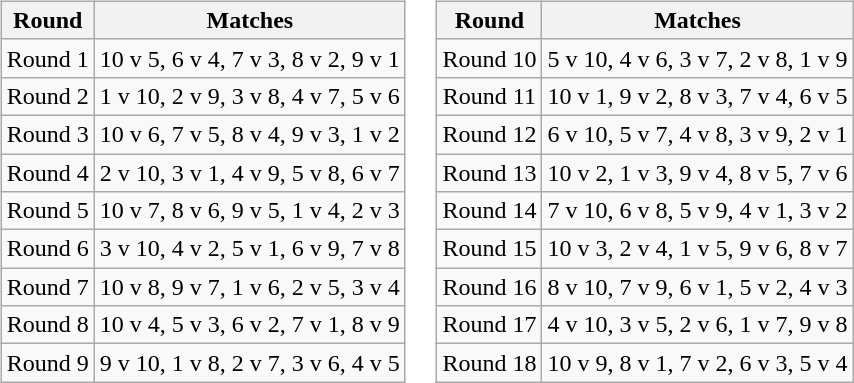<table>
<tr valign=top>
<td><br><table class="wikitable" style="text-align:center">
<tr>
<th>Round</th>
<th>Matches</th>
</tr>
<tr>
<td>Round 1</td>
<td>10 v 5, 6 v 4, 7 v 3, 8 v 2, 9 v 1</td>
</tr>
<tr>
<td>Round 2</td>
<td>1 v 10, 2 v 9, 3 v 8, 4 v 7, 5 v 6</td>
</tr>
<tr>
<td>Round 3</td>
<td>10 v 6, 7 v 5, 8 v 4, 9 v 3, 1 v 2</td>
</tr>
<tr>
<td>Round 4</td>
<td>2 v 10, 3 v 1, 4 v 9, 5 v 8, 6 v 7</td>
</tr>
<tr>
<td>Round 5</td>
<td>10 v 7, 8 v 6, 9 v 5, 1 v 4, 2 v 3</td>
</tr>
<tr>
<td>Round 6</td>
<td>3 v 10, 4 v 2, 5 v 1, 6 v 9, 7 v 8</td>
</tr>
<tr>
<td>Round 7</td>
<td>10 v 8, 9 v 7, 1 v 6, 2 v 5, 3 v 4</td>
</tr>
<tr>
<td>Round 8</td>
<td>10 v 4, 5 v 3, 6 v 2, 7 v 1, 8 v 9</td>
</tr>
<tr>
<td>Round 9</td>
<td>9 v 10, 1 v 8, 2 v 7, 3 v 6, 4 v 5</td>
</tr>
</table>
</td>
<td><br><table class="wikitable" style="text-align:center">
<tr>
<th>Round</th>
<th>Matches</th>
</tr>
<tr>
<td>Round 10</td>
<td>5 v 10, 4 v 6, 3 v 7, 2 v 8, 1 v 9</td>
</tr>
<tr>
<td>Round 11</td>
<td>10 v 1, 9 v 2, 8 v 3, 7 v 4, 6 v 5</td>
</tr>
<tr>
<td>Round 12</td>
<td>6 v 10, 5 v 7, 4 v 8, 3 v 9, 2 v 1</td>
</tr>
<tr>
<td>Round 13</td>
<td>10 v 2, 1 v 3, 9 v 4, 8 v 5, 7 v 6</td>
</tr>
<tr>
<td>Round 14</td>
<td>7 v 10, 6 v 8, 5 v 9, 4 v 1, 3 v 2</td>
</tr>
<tr>
<td>Round 15</td>
<td>10 v 3, 2 v 4, 1 v 5, 9 v 6, 8 v 7</td>
</tr>
<tr>
<td>Round 16</td>
<td>8 v 10, 7 v 9, 6 v 1, 5 v 2, 4 v 3</td>
</tr>
<tr>
<td>Round 17</td>
<td>4 v 10, 3 v 5, 2 v 6, 1 v 7, 9 v 8</td>
</tr>
<tr>
<td>Round 18</td>
<td>10 v 9, 8 v 1, 7 v 2, 6 v 3, 5 v 4</td>
</tr>
</table>
</td>
</tr>
</table>
